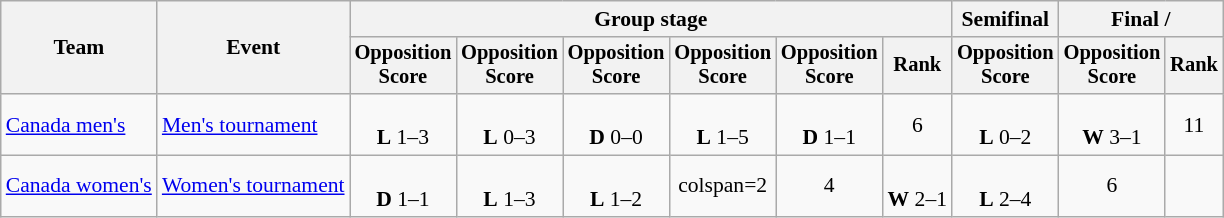<table class="wikitable" style="font-size:90%">
<tr>
<th rowspan=2>Team</th>
<th rowspan=2>Event</th>
<th colspan=6>Group stage</th>
<th>Semifinal</th>
<th colspan=2>Final / </th>
</tr>
<tr style="font-size:95%">
<th>Opposition<br>Score</th>
<th>Opposition<br>Score</th>
<th>Opposition<br>Score</th>
<th>Opposition<br>Score</th>
<th>Opposition<br>Score</th>
<th>Rank</th>
<th>Opposition<br>Score</th>
<th>Opposition<br>Score</th>
<th>Rank</th>
</tr>
<tr align=center>
<td align=left><a href='#'>Canada men's</a></td>
<td align=left><a href='#'>Men's tournament</a></td>
<td><br><strong>L</strong> 1–3</td>
<td><br><strong>L</strong> 0–3</td>
<td><br><strong>D</strong> 0–0</td>
<td><br><strong>L</strong> 1–5</td>
<td><br><strong>D</strong> 1–1</td>
<td>6</td>
<td><br><strong>L</strong> 0–2</td>
<td><br><strong>W</strong> 3–1</td>
<td>11</td>
</tr>
<tr align=center>
<td align=left><a href='#'>Canada women's</a></td>
<td align=left><a href='#'>Women's tournament</a></td>
<td><br><strong>D</strong> 1–1</td>
<td><br><strong>L</strong> 1–3</td>
<td><br><strong>L</strong> 1–2</td>
<td>colspan=2</td>
<td>4</td>
<td><br><strong>W</strong> 2–1</td>
<td><br><strong>L</strong> 2–4</td>
<td>6</td>
</tr>
</table>
